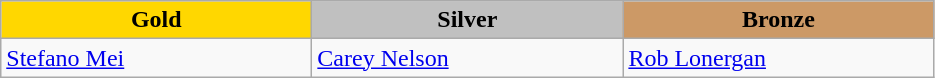<table class="wikitable" style="text-align:left">
<tr align="center">
<td width=200 bgcolor=gold><strong>Gold</strong></td>
<td width=200 bgcolor=silver><strong>Silver</strong></td>
<td width=200 bgcolor=CC9966><strong>Bronze</strong></td>
</tr>
<tr>
<td><a href='#'>Stefano Mei</a><br><em></em></td>
<td><a href='#'>Carey Nelson</a><br><em></em></td>
<td><a href='#'>Rob Lonergan</a><br><em></em></td>
</tr>
</table>
